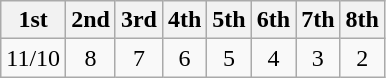<table class="wikitable" style="text-align:center">
<tr>
<th>1st</th>
<th>2nd</th>
<th>3rd</th>
<th>4th</th>
<th>5th</th>
<th>6th</th>
<th>7th</th>
<th>8th</th>
</tr>
<tr>
<td>11/10</td>
<td>8</td>
<td>7</td>
<td>6</td>
<td>5</td>
<td>4</td>
<td>3</td>
<td>2</td>
</tr>
</table>
